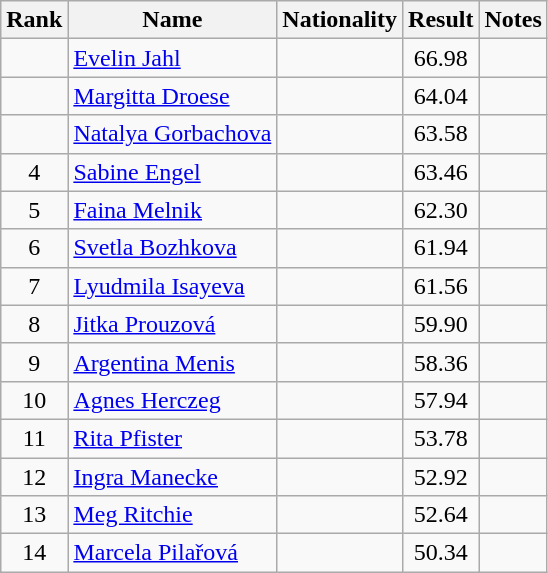<table class="wikitable sortable" style="text-align:center">
<tr>
<th>Rank</th>
<th>Name</th>
<th>Nationality</th>
<th>Result</th>
<th>Notes</th>
</tr>
<tr>
<td></td>
<td align=left><a href='#'>Evelin Jahl</a></td>
<td align=left></td>
<td>66.98</td>
<td></td>
</tr>
<tr>
<td></td>
<td align=left><a href='#'>Margitta Droese</a></td>
<td align=left></td>
<td>64.04</td>
<td></td>
</tr>
<tr>
<td></td>
<td align=left><a href='#'>Natalya Gorbachova</a></td>
<td align=left></td>
<td>63.58</td>
<td></td>
</tr>
<tr>
<td>4</td>
<td align=left><a href='#'>Sabine Engel</a></td>
<td align=left></td>
<td>63.46</td>
<td></td>
</tr>
<tr>
<td>5</td>
<td align=left><a href='#'>Faina Melnik</a></td>
<td align=left></td>
<td>62.30</td>
<td></td>
</tr>
<tr>
<td>6</td>
<td align=left><a href='#'>Svetla Bozhkova</a></td>
<td align=left></td>
<td>61.94</td>
<td></td>
</tr>
<tr>
<td>7</td>
<td align=left><a href='#'>Lyudmila Isayeva</a></td>
<td align=left></td>
<td>61.56</td>
<td></td>
</tr>
<tr>
<td>8</td>
<td align=left><a href='#'>Jitka Prouzová</a></td>
<td align=left></td>
<td>59.90</td>
<td></td>
</tr>
<tr>
<td>9</td>
<td align=left><a href='#'>Argentina Menis</a></td>
<td align=left></td>
<td>58.36</td>
<td></td>
</tr>
<tr>
<td>10</td>
<td align=left><a href='#'>Agnes Herczeg</a></td>
<td align=left></td>
<td>57.94</td>
<td></td>
</tr>
<tr>
<td>11</td>
<td align=left><a href='#'>Rita Pfister</a></td>
<td align=left></td>
<td>53.78</td>
<td></td>
</tr>
<tr>
<td>12</td>
<td align=left><a href='#'>Ingra Manecke</a></td>
<td align=left></td>
<td>52.92</td>
<td></td>
</tr>
<tr>
<td>13</td>
<td align=left><a href='#'>Meg Ritchie</a></td>
<td align=left></td>
<td>52.64</td>
<td></td>
</tr>
<tr>
<td>14</td>
<td align=left><a href='#'>Marcela Pilařová</a></td>
<td align=left></td>
<td>50.34</td>
<td></td>
</tr>
</table>
